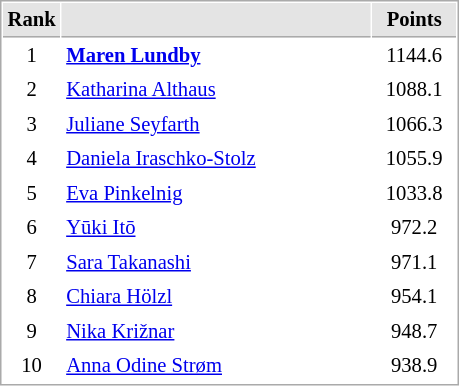<table cellspacing="1" cellpadding="3" style="border:1px solid #AAAAAA;font-size:86%">
<tr style="background-color: #E4E4E4;">
<th style="border-bottom:1px solid #AAAAAA; width: 10px;">Rank</th>
<th style="border-bottom:1px solid #AAAAAA; width: 200px;"></th>
<th style="border-bottom:1px solid #AAAAAA; width: 50px;">Points</th>
</tr>
<tr>
<td align=center>1</td>
<td> <strong><a href='#'>Maren Lundby</a></strong></td>
<td align=center>1144.6</td>
</tr>
<tr>
<td align=center>2</td>
<td> <a href='#'>Katharina Althaus</a></td>
<td align=center>1088.1</td>
</tr>
<tr>
<td align=center>3</td>
<td> <a href='#'>Juliane Seyfarth</a></td>
<td align=center>1066.3</td>
</tr>
<tr>
<td align=center>4</td>
<td> <a href='#'>Daniela Iraschko-Stolz</a></td>
<td align=center>1055.9</td>
</tr>
<tr>
<td align=center>5</td>
<td> <a href='#'>Eva Pinkelnig</a></td>
<td align=center>1033.8</td>
</tr>
<tr>
<td align=center>6</td>
<td> <a href='#'>Yūki Itō</a></td>
<td align=center>972.2</td>
</tr>
<tr>
<td align=center>7</td>
<td> <a href='#'>Sara Takanashi</a></td>
<td align=center>971.1</td>
</tr>
<tr>
<td align=center>8</td>
<td> <a href='#'>Chiara Hölzl</a></td>
<td align=center>954.1</td>
</tr>
<tr>
<td align=center>9</td>
<td> <a href='#'>Nika Križnar</a></td>
<td align=center>948.7</td>
</tr>
<tr>
<td align=center>10</td>
<td> <a href='#'>Anna Odine Strøm</a></td>
<td align=center>938.9</td>
</tr>
</table>
